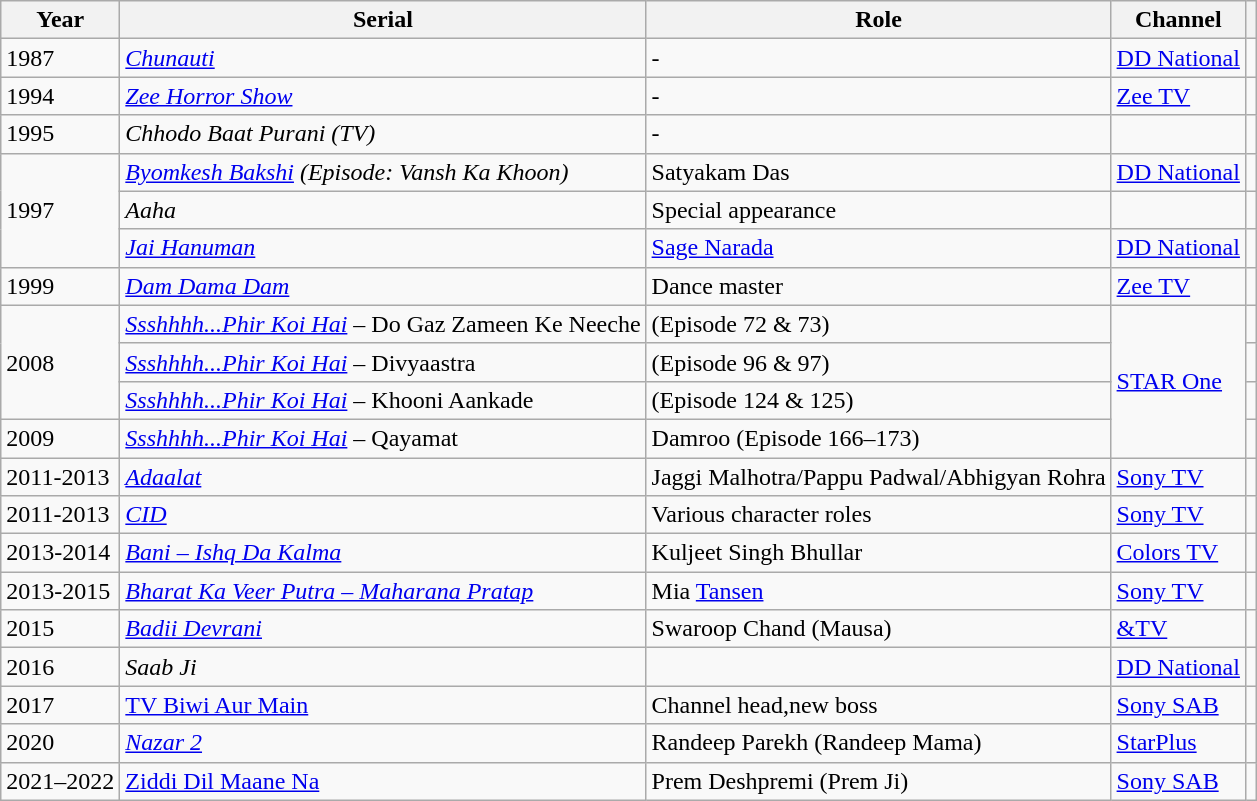<table class="wikitable">
<tr>
<th>Year</th>
<th>Serial</th>
<th>Role</th>
<th>Channel</th>
<th></th>
</tr>
<tr>
<td>1987</td>
<td><em><a href='#'>Chunauti</a></em></td>
<td>-</td>
<td><a href='#'>DD National</a></td>
<td></td>
</tr>
<tr>
<td>1994</td>
<td><em><a href='#'>Zee Horror Show</a></em></td>
<td>-</td>
<td><a href='#'>Zee TV</a></td>
<td></td>
</tr>
<tr>
<td>1995</td>
<td><em>Chhodo Baat Purani (TV)</em></td>
<td>-</td>
<td></td>
<td></td>
</tr>
<tr>
<td rowspan="3">1997</td>
<td><em><a href='#'>Byomkesh Bakshi</a> (Episode: Vansh Ka Khoon)</em></td>
<td>Satyakam Das</td>
<td><a href='#'>DD National</a></td>
<td></td>
</tr>
<tr>
<td><em>Aaha</em></td>
<td>Special appearance</td>
<td></td>
<td></td>
</tr>
<tr>
<td><em><a href='#'>Jai Hanuman</a></em></td>
<td><a href='#'>Sage Narada</a></td>
<td><a href='#'>DD National</a></td>
<td></td>
</tr>
<tr>
<td>1999</td>
<td><em><a href='#'>Dam Dama Dam</a></em></td>
<td>Dance master</td>
<td><a href='#'>Zee TV</a></td>
<td></td>
</tr>
<tr>
<td rowspan="3">2008</td>
<td><em><a href='#'>Ssshhhh...Phir Koi Hai</a></em> – Do Gaz Zameen Ke Neeche</td>
<td>(Episode 72 & 73)</td>
<td rowspan="4"><a href='#'>STAR One</a></td>
<td></td>
</tr>
<tr>
<td><em><a href='#'>Ssshhhh...Phir Koi Hai</a></em> – Divyaastra</td>
<td>(Episode 96 & 97)</td>
<td></td>
</tr>
<tr>
<td><em><a href='#'>Ssshhhh...Phir Koi Hai</a></em> – Khooni Aankade</td>
<td>(Episode 124 & 125)</td>
<td></td>
</tr>
<tr>
<td>2009</td>
<td><em><a href='#'>Ssshhhh...Phir Koi Hai</a></em> – Qayamat</td>
<td>Damroo (Episode 166–173)</td>
<td></td>
</tr>
<tr>
<td>2011-2013</td>
<td><em><a href='#'>Adaalat</a></em></td>
<td>Jaggi Malhotra/Pappu Padwal/Abhigyan Rohra</td>
<td><a href='#'>Sony TV</a></td>
<td></td>
</tr>
<tr>
<td>2011-2013</td>
<td><em><a href='#'>CID</a></em></td>
<td>Various character roles</td>
<td><a href='#'>Sony TV</a></td>
<td></td>
</tr>
<tr>
<td>2013-2014</td>
<td><em><a href='#'>Bani – Ishq Da Kalma</a></em></td>
<td>Kuljeet Singh Bhullar</td>
<td><a href='#'>Colors TV</a></td>
<td></td>
</tr>
<tr>
<td>2013-2015</td>
<td><em><a href='#'>Bharat Ka Veer Putra – Maharana Pratap</a></em></td>
<td>Mia <a href='#'>Tansen</a></td>
<td><a href='#'>Sony TV</a></td>
<td></td>
</tr>
<tr>
<td>2015</td>
<td><em><a href='#'>Badii Devrani</a></em></td>
<td>Swaroop Chand (Mausa)</td>
<td><a href='#'>&TV</a></td>
<td></td>
</tr>
<tr>
<td>2016</td>
<td><em>Saab Ji</em></td>
<td></td>
<td><a href='#'>DD National</a></td>
<td></td>
</tr>
<tr>
<td>2017</td>
<td><a href='#'>TV Biwi Aur Main</a></td>
<td>Channel head,new boss</td>
<td><a href='#'>Sony SAB</a></td>
<td></td>
</tr>
<tr>
<td>2020</td>
<td><em><a href='#'>Nazar 2</a></em></td>
<td>Randeep Parekh (Randeep Mama)</td>
<td><a href='#'>StarPlus</a></td>
<td></td>
</tr>
<tr>
<td>2021–2022</td>
<td><a href='#'>Ziddi Dil Maane Na</a></td>
<td>Prem Deshpremi (Prem Ji)</td>
<td><a href='#'>Sony SAB</a></td>
<td></td>
</tr>
</table>
